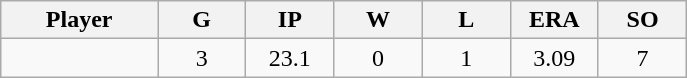<table class="wikitable sortable">
<tr>
<th bgcolor="#DDDDFF" width="16%">Player</th>
<th bgcolor="#DDDDFF" width="9%">G</th>
<th bgcolor="#DDDDFF" width="9%">IP</th>
<th bgcolor="#DDDDFF" width="9%">W</th>
<th bgcolor="#DDDDFF" width="9%">L</th>
<th bgcolor="#DDDDFF" width="9%">ERA</th>
<th bgcolor="#DDDDFF" width="9%">SO</th>
</tr>
<tr align="center">
<td></td>
<td>3</td>
<td>23.1</td>
<td>0</td>
<td>1</td>
<td>3.09</td>
<td>7</td>
</tr>
</table>
